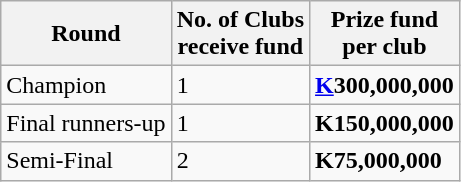<table class="wikitable">
<tr>
<th>Round</th>
<th>No. of Clubs<br>receive fund</th>
<th>Prize fund<br>per club</th>
</tr>
<tr>
<td>Champion</td>
<td>1</td>
<td><strong><a href='#'>K</a>300,000,000</strong></td>
</tr>
<tr>
<td>Final runners-up</td>
<td>1</td>
<td><strong>K150,000,000</strong></td>
</tr>
<tr>
<td>Semi-Final</td>
<td>2</td>
<td><strong>K75,000,000</strong></td>
</tr>
</table>
